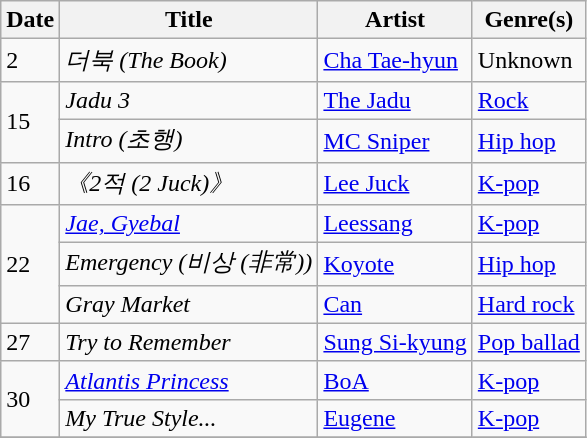<table class="wikitable" style="text-align: left;">
<tr>
<th>Date</th>
<th>Title</th>
<th>Artist</th>
<th>Genre(s)</th>
</tr>
<tr>
<td>2</td>
<td><em>더북 (The Book)</em></td>
<td><a href='#'>Cha Tae-hyun</a></td>
<td>Unknown</td>
</tr>
<tr>
<td rowspan="2">15</td>
<td><em>Jadu 3</em></td>
<td><a href='#'>The Jadu</a></td>
<td><a href='#'>Rock</a></td>
</tr>
<tr>
<td><em>Intro (초행)</em></td>
<td><a href='#'>MC Sniper</a></td>
<td><a href='#'>Hip hop</a></td>
</tr>
<tr>
<td>16</td>
<td><em>《2적 (2 Juck)》</em></td>
<td><a href='#'>Lee Juck</a></td>
<td><a href='#'>K-pop</a></td>
</tr>
<tr>
<td rowspan="3">22</td>
<td><em><a href='#'>Jae, Gyebal</a></em></td>
<td><a href='#'>Leessang</a></td>
<td><a href='#'>K-pop</a></td>
</tr>
<tr>
<td><em>Emergency (비상 (非常))</em></td>
<td><a href='#'>Koyote</a></td>
<td><a href='#'>Hip hop</a></td>
</tr>
<tr>
<td><em>Gray Market</em></td>
<td><a href='#'>Can</a></td>
<td><a href='#'>Hard rock</a></td>
</tr>
<tr>
<td>27</td>
<td><em>Try to Remember</em></td>
<td><a href='#'>Sung Si-kyung</a></td>
<td><a href='#'>Pop ballad</a></td>
</tr>
<tr>
<td rowspan="2">30</td>
<td><em><a href='#'>Atlantis Princess</a></em></td>
<td><a href='#'>BoA</a></td>
<td><a href='#'>K-pop</a></td>
</tr>
<tr>
<td><em>My True Style...</em></td>
<td><a href='#'>Eugene</a></td>
<td><a href='#'>K-pop</a></td>
</tr>
<tr>
</tr>
</table>
